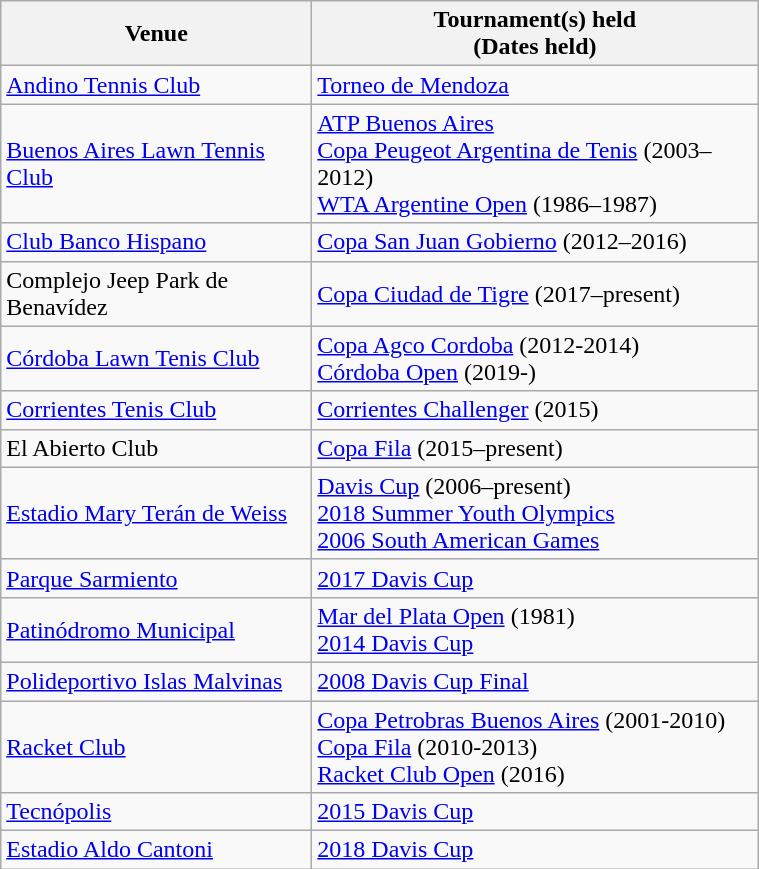<table class=wikitable>
<tr>
<th width=200>Venue</th>
<th width=290>Tournament(s) held<br>(Dates held)</th>
</tr>
<tr>
<td><a href='#'>Andino Tennis Club</a></td>
<td><a href='#'>Torneo de Mendoza</a></td>
</tr>
<tr>
<td><a href='#'>Buenos Aires Lawn Tennis Club</a></td>
<td><a href='#'>ATP Buenos Aires</a><br><a href='#'>Copa Peugeot Argentina de Tenis</a> (2003–2012)<br><a href='#'>WTA Argentine Open</a> (1986–1987)</td>
</tr>
<tr>
<td><a href='#'>Club Banco Hispano</a></td>
<td><a href='#'>Copa San Juan Gobierno</a> (2012–2016)</td>
</tr>
<tr>
<td>Complejo Jeep Park de Benavídez</td>
<td><a href='#'>Copa Ciudad de Tigre</a> (2017–present)</td>
</tr>
<tr>
<td><a href='#'>Córdoba Lawn Tenis Club</a></td>
<td><a href='#'>Copa Agco Cordoba</a> (2012-2014)<br><a href='#'>Córdoba Open</a> (2019-)</td>
</tr>
<tr>
<td><a href='#'>Corrientes Tenis Club</a></td>
<td><a href='#'>Corrientes Challenger</a> (2015)</td>
</tr>
<tr>
<td>El Abierto Club</td>
<td><a href='#'>Copa Fila</a> (2015–present)</td>
</tr>
<tr>
<td><a href='#'>Estadio Mary Terán de Weiss</a></td>
<td><a href='#'>Davis Cup</a> (2006–present)<br><a href='#'>2018 Summer Youth Olympics</a><br><a href='#'>2006 South American Games</a></td>
</tr>
<tr>
<td><a href='#'>Parque Sarmiento</a></td>
<td><a href='#'>2017 Davis Cup</a></td>
</tr>
<tr>
<td><a href='#'>Patinódromo Municipal</a></td>
<td><a href='#'>Mar del Plata Open</a> (1981)<br><a href='#'>2014 Davis Cup</a></td>
</tr>
<tr>
<td><a href='#'>Polideportivo Islas Malvinas</a></td>
<td><a href='#'>2008 Davis Cup Final</a></td>
</tr>
<tr>
<td><a href='#'>Racket Club</a></td>
<td><a href='#'>Copa Petrobras Buenos Aires</a> (2001-2010)<br><a href='#'>Copa Fila</a> (2010-2013)<br><a href='#'>Racket Club Open</a> (2016)</td>
</tr>
<tr>
<td><a href='#'>Tecnópolis</a></td>
<td><a href='#'>2015 Davis Cup</a></td>
</tr>
<tr>
<td><a href='#'>Estadio Aldo Cantoni</a></td>
<td><a href='#'>2018 Davis Cup</a></td>
</tr>
</table>
